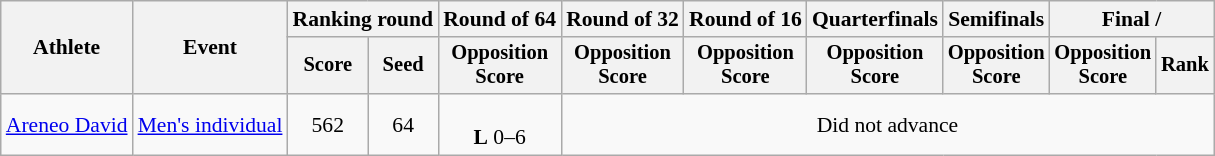<table class="wikitable" style="font-size:90%">
<tr>
<th rowspan=2>Athlete</th>
<th rowspan=2>Event</th>
<th colspan="2">Ranking round</th>
<th>Round of 64</th>
<th>Round of 32</th>
<th>Round of 16</th>
<th>Quarterfinals</th>
<th>Semifinals</th>
<th colspan="2">Final / </th>
</tr>
<tr style="font-size:95%">
<th>Score</th>
<th>Seed</th>
<th>Opposition<br>Score</th>
<th>Opposition<br>Score</th>
<th>Opposition<br>Score</th>
<th>Opposition<br>Score</th>
<th>Opposition<br>Score</th>
<th>Opposition<br>Score</th>
<th>Rank</th>
</tr>
<tr align=center>
<td align=left><a href='#'>Areneo David</a></td>
<td align=left><a href='#'>Men's individual</a></td>
<td>562</td>
<td>64</td>
<td><br> <strong>L</strong> 0–6</td>
<td Colspan=6>Did not advance</td>
</tr>
</table>
